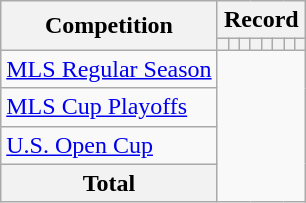<table class="wikitable" style="text-align: center">
<tr>
<th rowspan=2>Competition</th>
<th colspan=8>Record</th>
</tr>
<tr>
<th></th>
<th></th>
<th></th>
<th></th>
<th></th>
<th></th>
<th></th>
<th></th>
</tr>
<tr>
<td align="left"><a href='#'>MLS Regular Season</a><br></td>
</tr>
<tr>
<td align="left"><a href='#'>MLS Cup Playoffs</a><br></td>
</tr>
<tr>
<td align="left"><a href='#'>U.S. Open Cup</a><br></td>
</tr>
<tr>
<th>Total<br></th>
</tr>
</table>
